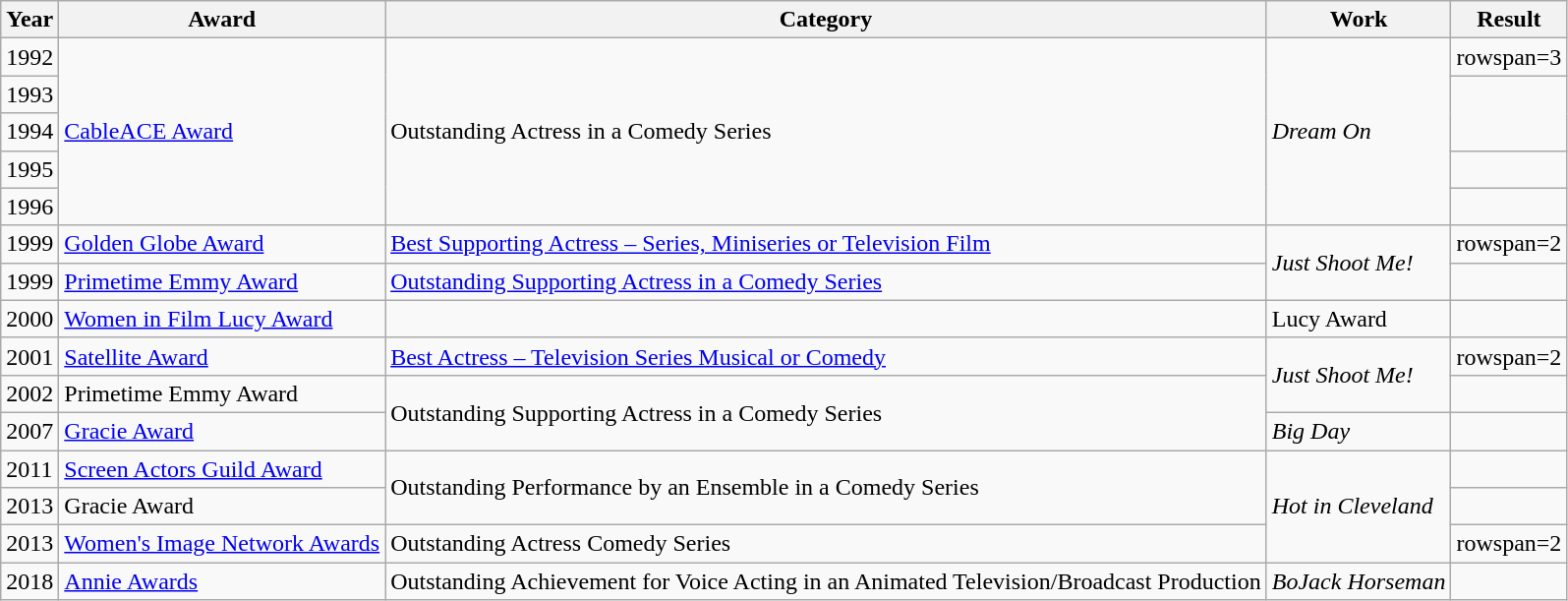<table class="wikitable">
<tr>
<th>Year</th>
<th>Award</th>
<th>Category</th>
<th>Work</th>
<th>Result</th>
</tr>
<tr>
<td>1992</td>
<td rowspan=5><a href='#'>CableACE Award</a></td>
<td rowspan=5>Outstanding Actress in a Comedy Series</td>
<td rowspan=5><em>Dream On</em></td>
<td>rowspan=3 </td>
</tr>
<tr>
<td>1993</td>
</tr>
<tr>
<td>1994</td>
</tr>
<tr>
<td>1995</td>
<td></td>
</tr>
<tr>
<td>1996</td>
<td></td>
</tr>
<tr>
<td>1999</td>
<td><a href='#'>Golden Globe Award</a></td>
<td><a href='#'>Best Supporting Actress – Series, Miniseries or Television Film</a></td>
<td rowspan=2><em>Just Shoot Me!</em></td>
<td>rowspan=2 </td>
</tr>
<tr>
<td>1999</td>
<td><a href='#'>Primetime Emmy Award</a></td>
<td><a href='#'>Outstanding Supporting Actress in a Comedy Series</a></td>
</tr>
<tr>
<td>2000</td>
<td><a href='#'>Women in Film Lucy Award</a></td>
<td></td>
<td>Lucy Award</td>
<td></td>
</tr>
<tr>
<td>2001</td>
<td><a href='#'>Satellite Award</a></td>
<td><a href='#'>Best Actress – Television Series Musical or Comedy</a></td>
<td rowspan=2><em>Just Shoot Me!</em></td>
<td>rowspan=2 </td>
</tr>
<tr>
<td>2002</td>
<td>Primetime Emmy Award</td>
<td rowspan=2>Outstanding Supporting Actress in a Comedy Series</td>
</tr>
<tr>
<td>2007</td>
<td><a href='#'>Gracie Award</a></td>
<td><em>Big Day</em></td>
<td></td>
</tr>
<tr>
<td>2011</td>
<td><a href='#'>Screen Actors Guild Award</a></td>
<td rowspan=2>Outstanding Performance by an Ensemble in a Comedy Series</td>
<td rowspan=3><em>Hot in Cleveland</em></td>
<td></td>
</tr>
<tr>
<td>2013</td>
<td>Gracie Award</td>
<td></td>
</tr>
<tr>
<td>2013</td>
<td><a href='#'>Women's Image Network Awards</a></td>
<td>Outstanding Actress Comedy Series</td>
<td>rowspan=2 </td>
</tr>
<tr>
<td>2018</td>
<td><a href='#'>Annie Awards</a></td>
<td>Outstanding Achievement for Voice Acting in an Animated Television/Broadcast Production</td>
<td><em>BoJack Horseman</em></td>
</tr>
</table>
